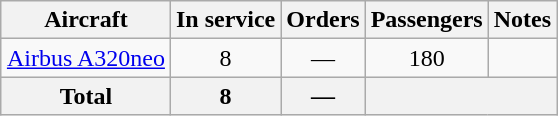<table class="wikitable" style="border-collapse:collapse;text-align:center; margin-left: auto; margin-right: auto;">
<tr>
<th>Aircraft</th>
<th>In service</th>
<th>Orders</th>
<th>Passengers</th>
<th>Notes</th>
</tr>
<tr>
<td><a href='#'>Airbus A320neo</a></td>
<td>8</td>
<td>—</td>
<td>180</td>
<td></td>
</tr>
<tr>
<th>Total</th>
<th>8</th>
<th>—</th>
<th colspan="2"></th>
</tr>
</table>
